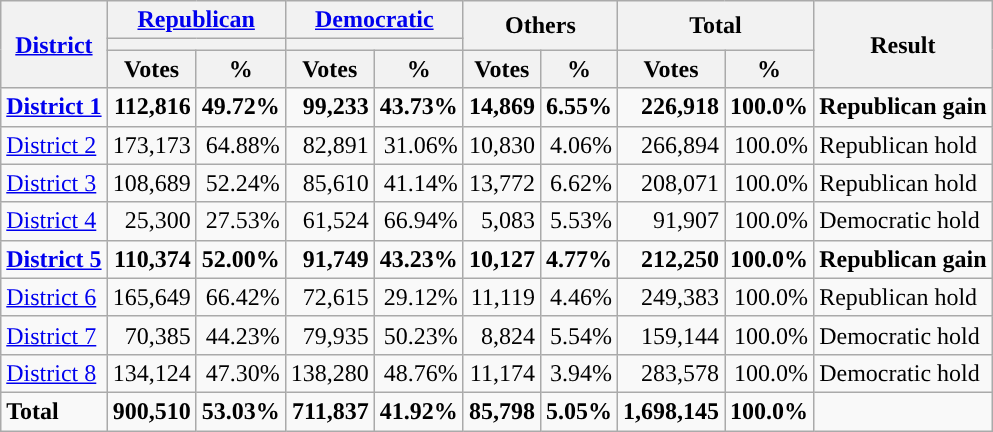<table class="wikitable plainrowheaders sortable" style="font-size:100%; text-align:right;">
<tr>
<th scope=col rowspan=3><a href='#'>District</a></th>
<th scope=col colspan=2><a href='#'>Republican</a></th>
<th scope=col colspan=2><a href='#'>Democratic</a></th>
<th scope=col colspan=2 rowspan=2>Others</th>
<th scope=col colspan=2 rowspan=2>Total</th>
<th scope=col rowspan=3>Result</th>
</tr>
<tr>
<th scope=col colspan=2 style="background:"></th>
<th scope=col colspan=2 style="background:"></th>
</tr>
<tr>
<th scope=col data-sort-type="number">Votes</th>
<th scope=col data-sort-type="number">%</th>
<th scope=col data-sort-type="number">Votes</th>
<th scope=col data-sort-type="number">%</th>
<th scope=col data-sort-type="number">Votes</th>
<th scope=col data-sort-type="number">%</th>
<th scope=col data-sort-type="number">Votes</th>
<th scope=col data-sort-type="number">%</th>
</tr>
<tr>
<td align=left><strong><a href='#'>District 1</a></strong></td>
<td><strong>112,816</strong></td>
<td><strong>49.72%</strong></td>
<td><strong>99,233</strong></td>
<td><strong>43.73%</strong></td>
<td><strong>14,869</strong></td>
<td><strong>6.55%</strong></td>
<td><strong>226,918</strong></td>
<td><strong>100.0%</strong></td>
<td align=left><strong>Republican gain</strong></td>
</tr>
<tr>
<td align=left><a href='#'>District 2</a></td>
<td>173,173</td>
<td>64.88%</td>
<td>82,891</td>
<td>31.06%</td>
<td>10,830</td>
<td>4.06%</td>
<td>266,894</td>
<td>100.0%</td>
<td align=left>Republican hold</td>
</tr>
<tr>
<td align=left><a href='#'>District 3</a></td>
<td>108,689</td>
<td>52.24%</td>
<td>85,610</td>
<td>41.14%</td>
<td>13,772</td>
<td>6.62%</td>
<td>208,071</td>
<td>100.0%</td>
<td align=left>Republican hold</td>
</tr>
<tr>
<td align=left><a href='#'>District 4</a></td>
<td>25,300</td>
<td>27.53%</td>
<td>61,524</td>
<td>66.94%</td>
<td>5,083</td>
<td>5.53%</td>
<td>91,907</td>
<td>100.0%</td>
<td align=left>Democratic hold</td>
</tr>
<tr>
<td align=left><strong><a href='#'>District 5</a></strong></td>
<td><strong>110,374</strong></td>
<td><strong>52.00%</strong></td>
<td><strong>91,749</strong></td>
<td><strong>43.23%</strong></td>
<td><strong>10,127</strong></td>
<td><strong>4.77%</strong></td>
<td><strong>212,250</strong></td>
<td><strong>100.0%</strong></td>
<td align=left><strong>Republican gain</strong></td>
</tr>
<tr>
<td align=left><a href='#'>District 6</a></td>
<td>165,649</td>
<td>66.42%</td>
<td>72,615</td>
<td>29.12%</td>
<td>11,119</td>
<td>4.46%</td>
<td>249,383</td>
<td>100.0%</td>
<td align=left>Republican hold</td>
</tr>
<tr>
<td align=left><a href='#'>District 7</a></td>
<td>70,385</td>
<td>44.23%</td>
<td>79,935</td>
<td>50.23%</td>
<td>8,824</td>
<td>5.54%</td>
<td>159,144</td>
<td>100.0%</td>
<td align=left>Democratic hold</td>
</tr>
<tr>
<td align=left><a href='#'>District 8</a></td>
<td>134,124</td>
<td>47.30%</td>
<td>138,280</td>
<td>48.76%</td>
<td>11,174</td>
<td>3.94%</td>
<td>283,578</td>
<td>100.0%</td>
<td align=left>Democratic hold</td>
</tr>
<tr class="sortbottom" style="font-weight:bold">
<td align=left>Total</td>
<td>900,510</td>
<td>53.03%</td>
<td>711,837</td>
<td>41.92%</td>
<td>85,798</td>
<td>5.05%</td>
<td>1,698,145</td>
<td>100.0%</td>
<td></td>
</tr>
</table>
